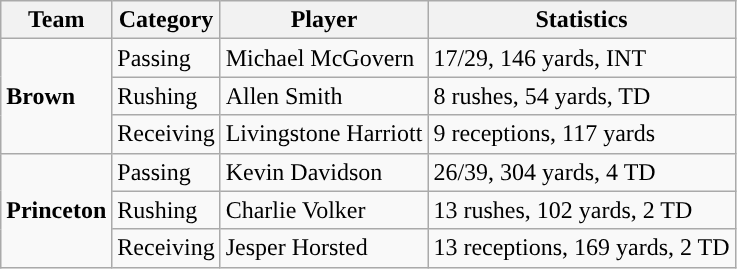<table class="wikitable" style="float: left;">
<tr>
<th>Team</th>
<th>Category</th>
<th>Player</th>
<th>Statistics</th>
</tr>
<tr>
<td rowspan=3><strong>Brown</strong></td>
<td>Passing</td>
<td>Michael McGovern</td>
<td>17/29, 146 yards, INT</td>
</tr>
<tr>
<td>Rushing</td>
<td>Allen Smith</td>
<td>8 rushes, 54 yards, TD</td>
</tr>
<tr>
<td>Receiving</td>
<td>Livingstone Harriott</td>
<td>9 receptions, 117 yards</td>
</tr>
<tr>
<td rowspan=3><strong>Princeton</strong></td>
<td>Passing</td>
<td>Kevin Davidson</td>
<td>26/39, 304 yards, 4 TD</td>
</tr>
<tr>
<td>Rushing</td>
<td>Charlie Volker</td>
<td>13 rushes, 102 yards, 2 TD</td>
</tr>
<tr>
<td>Receiving</td>
<td>Jesper Horsted</td>
<td>13 receptions, 169 yards, 2 TD</td>
</tr>
</table>
